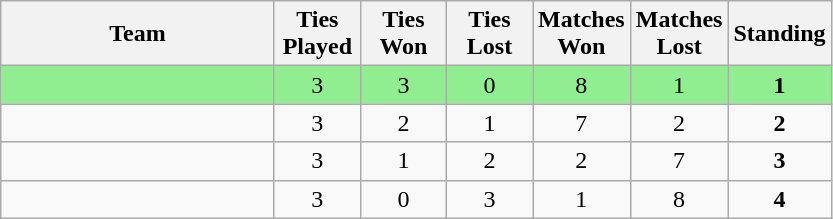<table class=wikitable style="text-align:center">
<tr>
<th width=175>Team</th>
<th width=50>Ties Played</th>
<th width=50>Ties Won</th>
<th width=50>Ties Lost</th>
<th width=50>Matches Won</th>
<th width=50>Matches Lost</th>
<th width=50>Standing</th>
</tr>
<tr bgcolor=lightgreen>
<td style="text-align:left"></td>
<td>3</td>
<td>3</td>
<td>0</td>
<td>8</td>
<td>1</td>
<td><strong>1</strong></td>
</tr>
<tr>
<td style="text-align:left"></td>
<td>3</td>
<td>2</td>
<td>1</td>
<td>7</td>
<td>2</td>
<td><strong>2</strong></td>
</tr>
<tr>
<td style="text-align:left"></td>
<td>3</td>
<td>1</td>
<td>2</td>
<td>2</td>
<td>7</td>
<td><strong>3</strong></td>
</tr>
<tr>
<td style="text-align:left"></td>
<td>3</td>
<td>0</td>
<td>3</td>
<td>1</td>
<td>8</td>
<td><strong>4</strong></td>
</tr>
</table>
